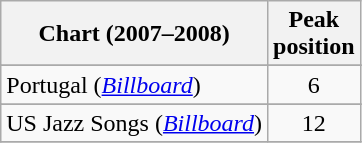<table class="wikitable sortable">
<tr>
<th>Chart (2007–2008)</th>
<th>Peak<br>position</th>
</tr>
<tr>
</tr>
<tr>
</tr>
<tr>
</tr>
<tr>
</tr>
<tr>
</tr>
<tr>
</tr>
<tr>
</tr>
<tr>
</tr>
<tr>
</tr>
<tr>
</tr>
<tr>
</tr>
<tr>
</tr>
<tr>
</tr>
<tr>
<td>Portugal (<em><a href='#'>Billboard</a></em>)</td>
<td style="text-align:center;">6</td>
</tr>
<tr>
</tr>
<tr>
</tr>
<tr>
</tr>
<tr>
</tr>
<tr>
</tr>
<tr>
</tr>
<tr>
<td align="left">US Jazz Songs (<em><a href='#'>Billboard</a></em>)</td>
<td align="center">12</td>
</tr>
<tr>
</tr>
</table>
